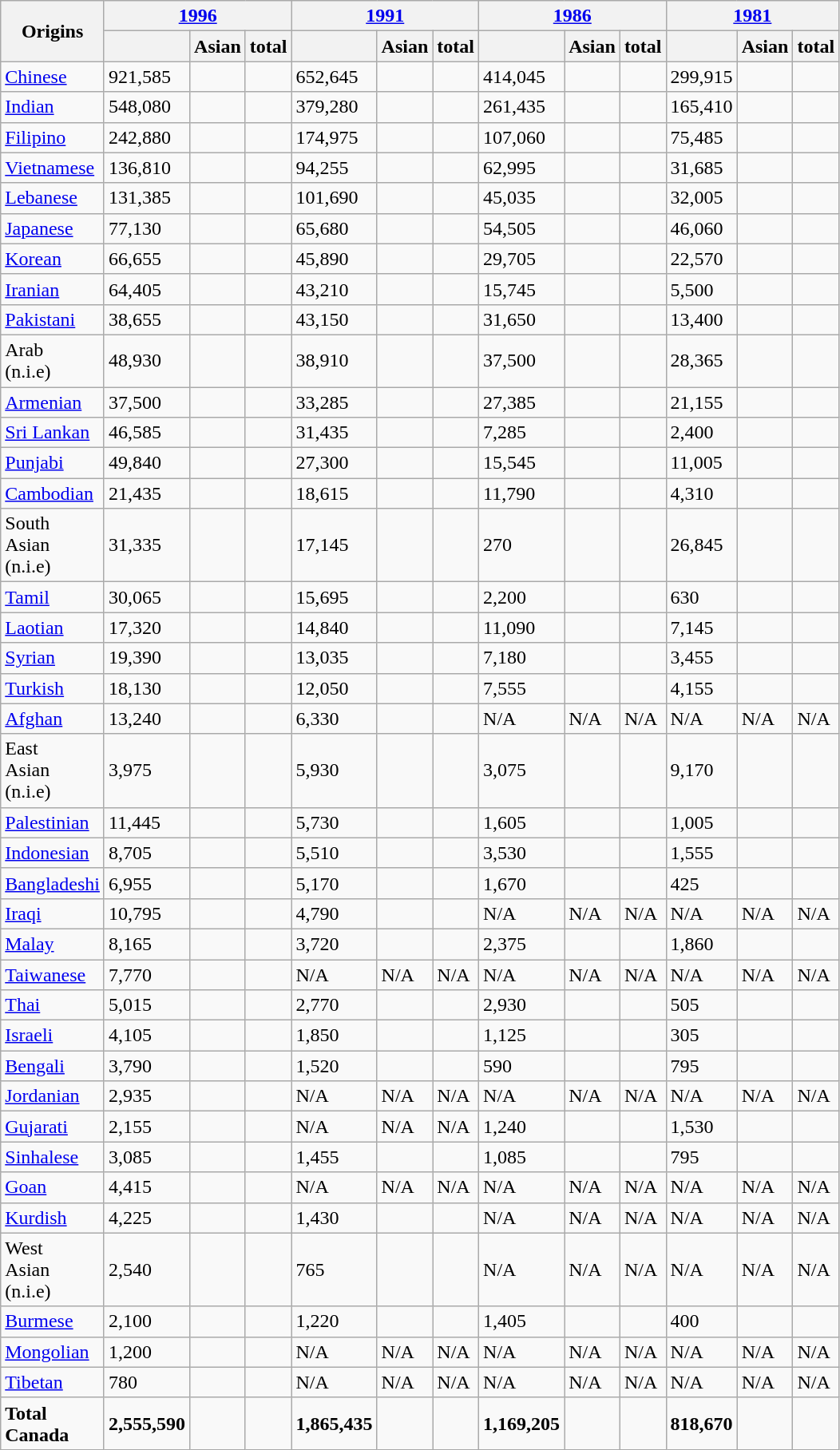<table class="wikitable collapsible collapsed sortable">
<tr>
<th rowspan="2">Origins</th>
<th colspan="3"><a href='#'>1996</a></th>
<th colspan="3"><a href='#'>1991</a></th>
<th colspan="3"><a href='#'>1986</a></th>
<th colspan="3"><a href='#'>1981</a></th>
</tr>
<tr>
<th><a href='#'></a></th>
<th> Asian </th>
<th> total </th>
<th></th>
<th> Asian </th>
<th> total </th>
<th></th>
<th> Asian </th>
<th> total </th>
<th></th>
<th> Asian </th>
<th> total </th>
</tr>
<tr>
<td><a href='#'>Chinese</a></td>
<td>921,585</td>
<td></td>
<td></td>
<td>652,645</td>
<td></td>
<td></td>
<td>414,045</td>
<td></td>
<td></td>
<td>299,915</td>
<td></td>
<td></td>
</tr>
<tr>
<td><a href='#'>Indian</a></td>
<td>548,080</td>
<td></td>
<td></td>
<td>379,280</td>
<td></td>
<td></td>
<td>261,435</td>
<td></td>
<td></td>
<td>165,410</td>
<td></td>
<td></td>
</tr>
<tr>
<td><a href='#'>Filipino</a></td>
<td>242,880</td>
<td></td>
<td></td>
<td>174,975</td>
<td></td>
<td></td>
<td>107,060</td>
<td></td>
<td></td>
<td>75,485</td>
<td></td>
<td></td>
</tr>
<tr>
<td><a href='#'>Vietnamese</a></td>
<td>136,810</td>
<td></td>
<td></td>
<td>94,255</td>
<td></td>
<td></td>
<td>62,995</td>
<td></td>
<td></td>
<td>31,685</td>
<td></td>
<td></td>
</tr>
<tr>
<td><a href='#'>Lebanese</a></td>
<td>131,385</td>
<td></td>
<td></td>
<td>101,690</td>
<td></td>
<td></td>
<td>45,035</td>
<td></td>
<td></td>
<td>32,005</td>
<td></td>
<td></td>
</tr>
<tr>
<td><a href='#'>Japanese</a></td>
<td>77,130</td>
<td></td>
<td></td>
<td>65,680</td>
<td></td>
<td></td>
<td>54,505</td>
<td></td>
<td></td>
<td>46,060</td>
<td></td>
<td></td>
</tr>
<tr>
<td><a href='#'>Korean</a></td>
<td>66,655</td>
<td></td>
<td></td>
<td>45,890</td>
<td></td>
<td></td>
<td>29,705</td>
<td></td>
<td></td>
<td>22,570</td>
<td></td>
<td></td>
</tr>
<tr>
<td><a href='#'>Iranian</a></td>
<td>64,405</td>
<td></td>
<td></td>
<td>43,210</td>
<td></td>
<td></td>
<td>15,745</td>
<td></td>
<td></td>
<td>5,500</td>
<td></td>
<td></td>
</tr>
<tr>
<td><a href='#'>Pakistani</a></td>
<td>38,655</td>
<td></td>
<td></td>
<td>43,150</td>
<td></td>
<td></td>
<td>31,650</td>
<td></td>
<td></td>
<td>13,400</td>
<td></td>
<td></td>
</tr>
<tr>
<td>Arab<br>(n.i.e)</td>
<td>48,930</td>
<td></td>
<td></td>
<td>38,910</td>
<td></td>
<td></td>
<td>37,500</td>
<td></td>
<td></td>
<td>28,365</td>
<td></td>
<td></td>
</tr>
<tr>
<td><a href='#'>Armenian</a></td>
<td>37,500</td>
<td></td>
<td></td>
<td>33,285</td>
<td></td>
<td></td>
<td>27,385</td>
<td></td>
<td></td>
<td>21,155</td>
<td></td>
<td></td>
</tr>
<tr>
<td><a href='#'>Sri Lankan</a></td>
<td>46,585</td>
<td></td>
<td></td>
<td>31,435</td>
<td></td>
<td></td>
<td>7,285</td>
<td></td>
<td></td>
<td>2,400</td>
<td></td>
<td></td>
</tr>
<tr>
<td><a href='#'>Punjabi</a></td>
<td>49,840</td>
<td></td>
<td></td>
<td>27,300</td>
<td></td>
<td></td>
<td>15,545</td>
<td></td>
<td></td>
<td>11,005</td>
<td></td>
<td></td>
</tr>
<tr>
<td><a href='#'>Cambodian</a></td>
<td>21,435</td>
<td></td>
<td></td>
<td>18,615</td>
<td></td>
<td></td>
<td>11,790</td>
<td></td>
<td></td>
<td>4,310</td>
<td></td>
<td></td>
</tr>
<tr>
<td>South<br>Asian<br>(n.i.e)</td>
<td>31,335</td>
<td></td>
<td></td>
<td>17,145</td>
<td></td>
<td></td>
<td>270</td>
<td></td>
<td></td>
<td>26,845</td>
<td></td>
<td></td>
</tr>
<tr>
<td><a href='#'>Tamil</a></td>
<td>30,065</td>
<td></td>
<td></td>
<td>15,695</td>
<td></td>
<td></td>
<td>2,200</td>
<td></td>
<td></td>
<td>630</td>
<td></td>
<td></td>
</tr>
<tr>
<td><a href='#'>Laotian</a></td>
<td>17,320</td>
<td></td>
<td></td>
<td>14,840</td>
<td></td>
<td></td>
<td>11,090</td>
<td></td>
<td></td>
<td>7,145</td>
<td></td>
<td></td>
</tr>
<tr>
<td><a href='#'>Syrian</a></td>
<td>19,390</td>
<td></td>
<td></td>
<td>13,035</td>
<td></td>
<td></td>
<td>7,180</td>
<td></td>
<td></td>
<td>3,455</td>
<td></td>
<td></td>
</tr>
<tr>
<td><a href='#'>Turkish</a></td>
<td>18,130</td>
<td></td>
<td></td>
<td>12,050</td>
<td></td>
<td></td>
<td>7,555</td>
<td></td>
<td></td>
<td>4,155</td>
<td></td>
<td></td>
</tr>
<tr>
<td><a href='#'>Afghan</a></td>
<td>13,240</td>
<td></td>
<td></td>
<td>6,330</td>
<td></td>
<td></td>
<td>N/A</td>
<td>N/A</td>
<td>N/A</td>
<td>N/A</td>
<td>N/A</td>
<td>N/A</td>
</tr>
<tr>
<td>East<br>Asian<br>(n.i.e)</td>
<td>3,975</td>
<td></td>
<td></td>
<td>5,930</td>
<td></td>
<td></td>
<td>3,075</td>
<td></td>
<td></td>
<td>9,170</td>
<td></td>
<td></td>
</tr>
<tr>
<td><a href='#'>Palestinian</a></td>
<td>11,445</td>
<td></td>
<td></td>
<td>5,730</td>
<td></td>
<td></td>
<td>1,605</td>
<td></td>
<td></td>
<td>1,005</td>
<td></td>
<td></td>
</tr>
<tr>
<td><a href='#'>Indonesian</a></td>
<td>8,705</td>
<td></td>
<td></td>
<td>5,510</td>
<td></td>
<td></td>
<td>3,530</td>
<td></td>
<td></td>
<td>1,555</td>
<td></td>
<td></td>
</tr>
<tr>
<td><a href='#'>Bangladeshi</a></td>
<td>6,955</td>
<td></td>
<td></td>
<td>5,170</td>
<td></td>
<td></td>
<td>1,670</td>
<td></td>
<td></td>
<td>425</td>
<td></td>
<td></td>
</tr>
<tr>
<td><a href='#'>Iraqi</a></td>
<td>10,795</td>
<td></td>
<td></td>
<td>4,790</td>
<td></td>
<td></td>
<td>N/A</td>
<td>N/A</td>
<td>N/A</td>
<td>N/A</td>
<td>N/A</td>
<td>N/A</td>
</tr>
<tr>
<td><a href='#'>Malay</a></td>
<td>8,165</td>
<td></td>
<td></td>
<td>3,720</td>
<td></td>
<td></td>
<td>2,375</td>
<td></td>
<td></td>
<td>1,860</td>
<td></td>
<td></td>
</tr>
<tr>
<td><a href='#'>Taiwanese</a></td>
<td>7,770</td>
<td></td>
<td></td>
<td>N/A</td>
<td>N/A</td>
<td>N/A</td>
<td>N/A</td>
<td>N/A</td>
<td>N/A</td>
<td>N/A</td>
<td>N/A</td>
<td>N/A</td>
</tr>
<tr>
<td><a href='#'>Thai</a></td>
<td>5,015</td>
<td></td>
<td></td>
<td>2,770</td>
<td></td>
<td></td>
<td>2,930</td>
<td></td>
<td></td>
<td>505</td>
<td></td>
<td></td>
</tr>
<tr>
<td><a href='#'>Israeli</a></td>
<td>4,105</td>
<td></td>
<td></td>
<td>1,850</td>
<td></td>
<td></td>
<td>1,125</td>
<td></td>
<td></td>
<td>305</td>
<td></td>
<td></td>
</tr>
<tr>
<td><a href='#'>Bengali</a></td>
<td>3,790</td>
<td></td>
<td></td>
<td>1,520</td>
<td></td>
<td></td>
<td>590</td>
<td></td>
<td></td>
<td>795</td>
<td></td>
<td></td>
</tr>
<tr>
<td><a href='#'>Jordanian</a></td>
<td>2,935</td>
<td></td>
<td></td>
<td>N/A</td>
<td>N/A</td>
<td>N/A</td>
<td>N/A</td>
<td>N/A</td>
<td>N/A</td>
<td>N/A</td>
<td>N/A</td>
<td>N/A</td>
</tr>
<tr>
<td><a href='#'>Gujarati</a></td>
<td>2,155</td>
<td></td>
<td></td>
<td>N/A</td>
<td>N/A</td>
<td>N/A</td>
<td>1,240</td>
<td></td>
<td></td>
<td>1,530</td>
<td></td>
<td></td>
</tr>
<tr>
<td><a href='#'>Sinhalese</a></td>
<td>3,085</td>
<td></td>
<td></td>
<td>1,455</td>
<td></td>
<td></td>
<td>1,085</td>
<td></td>
<td></td>
<td>795</td>
<td></td>
<td></td>
</tr>
<tr>
<td><a href='#'>Goan</a></td>
<td>4,415</td>
<td></td>
<td></td>
<td>N/A</td>
<td>N/A</td>
<td>N/A</td>
<td>N/A</td>
<td>N/A</td>
<td>N/A</td>
<td>N/A</td>
<td>N/A</td>
<td>N/A</td>
</tr>
<tr>
<td><a href='#'>Kurdish</a></td>
<td>4,225</td>
<td></td>
<td></td>
<td>1,430</td>
<td></td>
<td></td>
<td>N/A</td>
<td>N/A</td>
<td>N/A</td>
<td>N/A</td>
<td>N/A</td>
<td>N/A</td>
</tr>
<tr>
<td>West<br>Asian<br>(n.i.e)</td>
<td>2,540</td>
<td></td>
<td></td>
<td>765</td>
<td></td>
<td></td>
<td>N/A</td>
<td>N/A</td>
<td>N/A</td>
<td>N/A</td>
<td>N/A</td>
<td>N/A</td>
</tr>
<tr>
<td><a href='#'>Burmese</a></td>
<td>2,100</td>
<td></td>
<td></td>
<td>1,220</td>
<td></td>
<td></td>
<td>1,405</td>
<td></td>
<td></td>
<td>400</td>
<td></td>
<td></td>
</tr>
<tr>
<td><a href='#'>Mongolian</a></td>
<td>1,200</td>
<td></td>
<td></td>
<td>N/A</td>
<td>N/A</td>
<td>N/A</td>
<td>N/A</td>
<td>N/A</td>
<td>N/A</td>
<td>N/A</td>
<td>N/A</td>
<td>N/A</td>
</tr>
<tr>
<td><a href='#'>Tibetan</a></td>
<td>780</td>
<td></td>
<td></td>
<td>N/A</td>
<td>N/A</td>
<td>N/A</td>
<td>N/A</td>
<td>N/A</td>
<td>N/A</td>
<td>N/A</td>
<td>N/A</td>
<td>N/A</td>
</tr>
<tr>
<td> <strong>Total<br>Canada</strong></td>
<td><strong>2,555,590</strong></td>
<td><strong></strong></td>
<td><strong></strong></td>
<td><strong>1,865,435</strong></td>
<td><strong></strong></td>
<td><strong></strong></td>
<td><strong>1,169,205</strong></td>
<td><strong></strong></td>
<td><strong></strong></td>
<td><strong>818,670</strong></td>
<td><strong></strong></td>
<td><strong></strong></td>
</tr>
</table>
